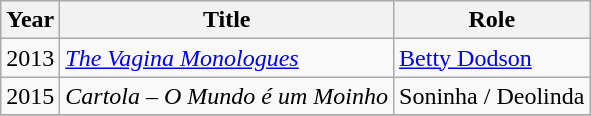<table class="wikitable">
<tr>
<th>Year</th>
<th>Title</th>
<th>Role</th>
</tr>
<tr>
<td>2013</td>
<td><em><a href='#'>The Vagina Monologues</a></em></td>
<td><a href='#'>Betty Dodson</a></td>
</tr>
<tr>
<td>2015</td>
<td><em>Cartola – O Mundo é um Moinho</em></td>
<td>Soninha / Deolinda</td>
</tr>
<tr>
</tr>
</table>
